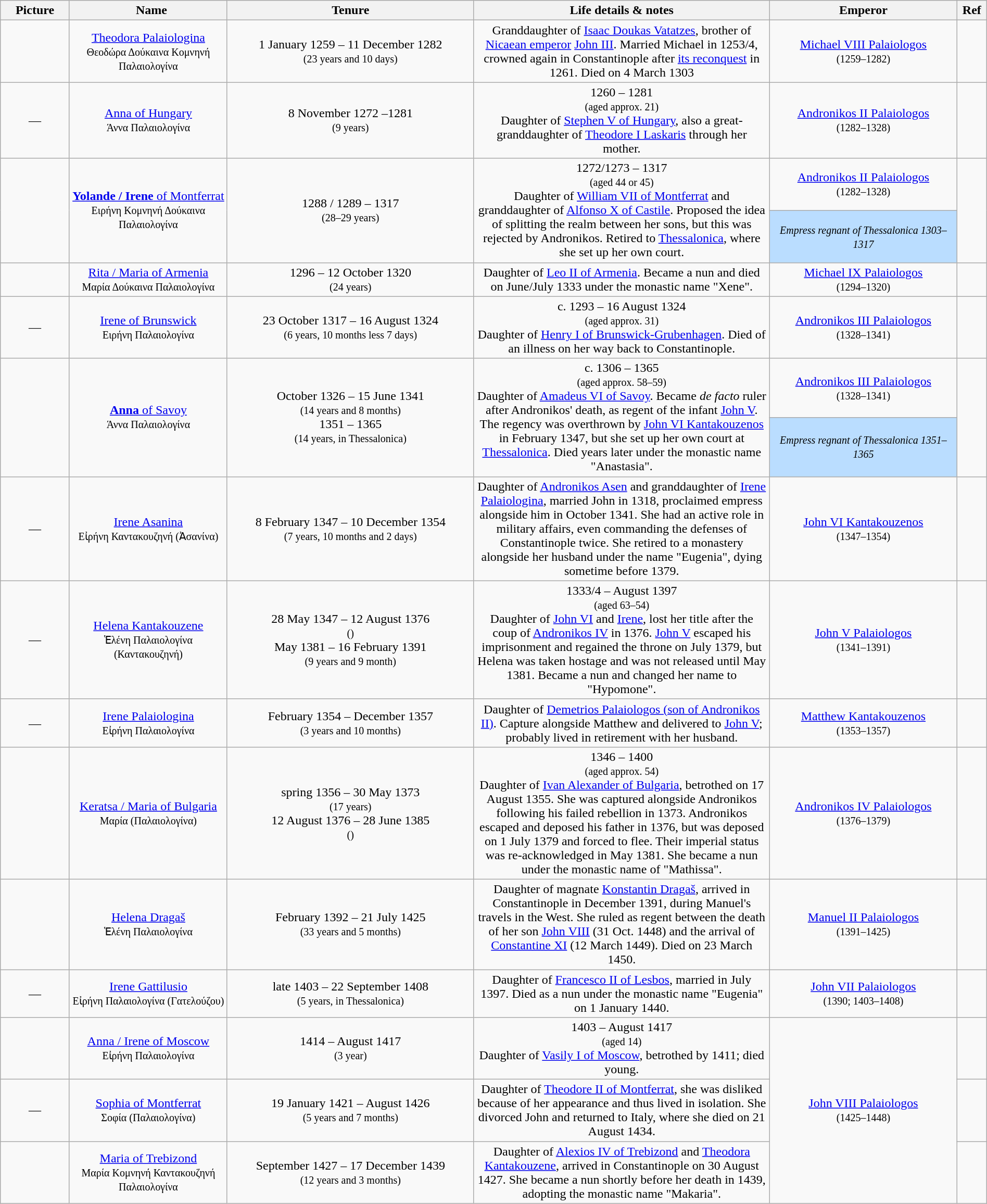<table class="wikitable" style="width:100%; text-align:center;">
<tr>
<th width="7%">Picture</th>
<th width="16%">  Name</th>
<th width="25%">Tenure</th>
<th width="30%">Life details & notes</th>
<th width="19%">Emperor</th>
<th width="3%">Ref</th>
</tr>
<tr>
<td></td>
<td><a href='#'>Theodora Palaiologina</a><br><small>Θεοδώρα Δούκαινα Κομνηνή Παλαιολογίνα</small></td>
<td>1 January 1259 – 11 December 1282<br><small>(23 years and 10 days)</small></td>
<td>Granddaughter of <a href='#'>Isaac Doukas Vatatzes</a>, brother of <a href='#'>Nicaean emperor</a> <a href='#'>John III</a>. Married Michael in 1253/4, crowned again in Constantinople after <a href='#'>its reconquest</a> in 1261. Died on 4 March 1303</td>
<td><a href='#'>Michael VIII Palaiologos</a><br><small>(1259–1282)</small></td>
<td><br></td>
</tr>
<tr>
<td>—</td>
<td><a href='#'>Anna of Hungary</a><br><small>Άννα Παλαιολογίνα</small></td>
<td>8 November 1272 –1281<br><small>(9 years)</small></td>
<td> 1260 – 1281<br><small>(aged approx. 21)</small><br>Daughter of <a href='#'>Stephen V of Hungary</a>, also a great-granddaughter of <a href='#'>Theodore I Laskaris</a> through her mother.</td>
<td><a href='#'>Andronikos II Palaiologos</a><br><small>(1282–1328)</small></td>
<td></td>
</tr>
<tr>
<td rowspan="2"></td>
<td rowspan="2"><a href='#'><strong>Yolande / Irene</strong> of Montferrat</a><br><small>Ειρήνη Κομνηνή Δούκαινα Παλαιολογίνα</small></td>
<td rowspan="2">1288 / 1289 – 1317<br><small>(28–29 years)</small></td>
<td rowspan="2">1272/1273 – 1317<br><small>(aged 44 or 45)</small><br>Daughter of <a href='#'>William VII of Montferrat</a> and granddaughter of <a href='#'>Alfonso X of Castile</a>. Proposed the idea of splitting the realm between her sons, but this was rejected by Andronikos. Retired to <a href='#'>Thessalonica</a>, where she set up her own court.</td>
<td><a href='#'>Andronikos II Palaiologos</a><br><small>(1282–1328)</small></td>
<td rowspan="2"><br></td>
</tr>
<tr>
<td style="background:#baddff;"><small><em>Empress regnant of Thessalonica 1303–1317</em></small></td>
</tr>
<tr>
<td></td>
<td><a href='#'>Rita / Maria of Armenia</a><br><small>Μαρία Δούκαινα Παλαιολογίνα</small></td>
<td>1296 – 12 October 1320<br><small>(24 years)</small></td>
<td>Daughter of <a href='#'>Leo II of Armenia</a>. Became a nun and died on June/July 1333 under the monastic name "Xene".</td>
<td><a href='#'>Michael IX Palaiologos</a><br><small>(1294–1320)</small></td>
<td></td>
</tr>
<tr>
<td>—</td>
<td><a href='#'>Irene of Brunswick</a><br><small>Ειρήνη Παλαιολογίνα</small></td>
<td>23 October 1317 – 16 August 1324<br><small>(6 years, 10 months less 7 days)</small></td>
<td>c. 1293 – 16 August 1324<br><small>(aged approx. 31)</small><br>Daughter of <a href='#'>Henry I of Brunswick-Grubenhagen</a>. Died of an illness on her way back to Constantinople.</td>
<td><a href='#'>Andronikos III Palaiologos</a><br><small>(1328–1341)</small></td>
<td></td>
</tr>
<tr>
<td rowspan="2"></td>
<td rowspan="2"><a href='#'><strong>Anna</strong> of Savoy</a><br><small>Άννα Παλαιολογίνα</small></td>
<td rowspan="2">October 1326 – 15 June 1341<br><small>(14 years and 8 months)</small><br>1351 – 1365<br><small>(14 years, in Thessalonica)</small></td>
<td rowspan="2">c. 1306 – 1365<br><small>(aged approx. 58–59)</small><br>Daughter of <a href='#'>Amadeus VI of Savoy</a>. Became <em>de facto</em> ruler after Andronikos' death, as regent of the infant <a href='#'>John V</a>. The regency was overthrown by <a href='#'>John VI Kantakouzenos</a> in February 1347, but she set up her own court at <a href='#'>Thessalonica</a>. Died years later under the monastic name "Anastasia".</td>
<td><a href='#'>Andronikos III Palaiologos</a><br><small>(1328–1341)</small></td>
<td rowspan="2"><br></td>
</tr>
<tr>
<td style="background:#baddff;"><small><em>Empress regnant of Thessalonica 1351–1365</em></small></td>
</tr>
<tr>
<td>—</td>
<td><a href='#'>Irene Asanina</a><br><small>Εἰρήνη Καντακουζηνή (Ἀσανίνα)</small></td>
<td>8 February 1347 – 10 December 1354<br><small>(7 years, 10 months and 2 days)</small></td>
<td>Daughter of <a href='#'>Andronikos Asen</a> and granddaughter of <a href='#'>Irene Palaiologina</a>, married John in 1318, proclaimed empress alongside him in October 1341. She had an active role in military affairs, even commanding the defenses of Constantinople twice. She retired to a monastery alongside her husband under the name "Eugenia", dying sometime before 1379.</td>
<td><a href='#'>John VI Kantakouzenos</a><br><small>(1347–1354)</small></td>
<td><br></td>
</tr>
<tr>
<td>—</td>
<td><a href='#'>Helena Kantakouzene</a><br><small>Ἑλένη Παλαιολογίνα (Καντακουζηνή)</small></td>
<td>28 May 1347 – 12 August 1376<br><small>()</small><br>May 1381 – 16 February 1391<br><small>(9 years and 9 month)</small></td>
<td>1333/4 – August 1397<br><small>(aged 63–54)</small><br>Daughter of <a href='#'>John VI</a> and <a href='#'>Irene</a>, lost her title after the coup of <a href='#'>Andronikos IV</a> in 1376. <a href='#'>John V</a> escaped his imprisonment and regained the throne on July 1379, but Helena was taken hostage and was not released until May 1381. Became a nun and changed her name to "Hypomone".</td>
<td><a href='#'>John V Palaiologos</a><br><small>(1341–1391)</small></td>
<td><br></td>
</tr>
<tr>
<td>—</td>
<td><a href='#'>Irene Palaiologina</a><br><small>Εἰρήνη Παλαιολογίνα</small></td>
<td>February 1354 – December 1357<br><small>(3 years and 10 months)</small></td>
<td>Daughter of <a href='#'>Demetrios Palaiologos (son of Andronikos II)</a>. Capture alongside Matthew and delivered to <a href='#'>John V</a>; probably lived in retirement with her husband.</td>
<td><a href='#'>Matthew Kantakouzenos</a><br><small>(1353–1357)</small></td>
<td></td>
</tr>
<tr>
<td></td>
<td><a href='#'>Keratsa / Maria of Bulgaria</a><br><small>Μαρία (Παλαιολογίνα)</small></td>
<td>spring 1356 – 30 May 1373<br><small>(17 years)</small><br>12 August 1376 – 28 June 1385<br><small>()</small></td>
<td>1346 –  1400<br><small>(aged approx. 54)</small><br>Daughter of <a href='#'>Ivan Alexander of Bulgaria</a>, betrothed on 17 August 1355. She was captured alongside Andronikos following his failed rebellion in 1373. Andronikos escaped and deposed his father in 1376, but was deposed on 1 July 1379 and forced to flee. Their imperial status was re-acknowledged in May 1381. She became a nun under the monastic name of "Mathissa".</td>
<td><a href='#'>Andronikos IV Palaiologos</a><br><small>(1376–1379)</small></td>
<td></td>
</tr>
<tr>
<td></td>
<td><a href='#'>Helena Dragaš</a><br><small>Ἑλένη Παλαιολογίνα</small></td>
<td>February 1392 – 21 July 1425<br><small>(33 years and 5 months)</small></td>
<td>Daughter of magnate <a href='#'>Konstantin Dragaš</a>, arrived in Constantinople in December 1391, during Manuel's travels in the West. She ruled as regent between the death of her son <a href='#'>John VIII</a> (31 Oct. 1448) and the arrival of <a href='#'>Constantine XI</a> (12 March 1449). Died on 23 March 1450.</td>
<td><a href='#'>Manuel II Palaiologos</a><br><small>(1391–1425)</small></td>
<td><br></td>
</tr>
<tr>
<td>—</td>
<td><a href='#'>Irene Gattilusio</a><br><small>Εἰρήνη Παλαιολογίνα (Γατελούζου)</small></td>
<td>late 1403 – 22 September 1408<br><small>(5 years, in Thessalonica)</small></td>
<td>Daughter of <a href='#'>Francesco II of Lesbos</a>, married in July 1397. Died as a nun under the monastic name "Eugenia" on 1 January 1440.</td>
<td><a href='#'>John VII Palaiologos</a><br><small>(1390; 1403–1408)</small></td>
<td><br></td>
</tr>
<tr>
<td></td>
<td><a href='#'>Anna / Irene of Moscow</a><br><small>Εἰρήνη Παλαιολογίνα</small></td>
<td>1414 – August 1417<br><small>(3 year)</small></td>
<td>1403 – August 1417<br><small>(aged 14)</small><br>Daughter of <a href='#'>Vasily I of Moscow</a>, betrothed by 1411; died young.</td>
<td rowspan="3"><a href='#'>John VIII Palaiologos</a><br><small>(1425–1448)</small></td>
<td></td>
</tr>
<tr>
<td>—</td>
<td><a href='#'>Sophia of Montferrat</a><br><small>Σοφία (Παλαιολογίνα)</small></td>
<td>19 January 1421 – August 1426<br><small>(5 years and 7 months)</small></td>
<td>Daughter of <a href='#'>Theodore II of Montferrat</a>, she was disliked because of her appearance and thus lived in isolation. She divorced John and returned to Italy, where she died on 21 August 1434.</td>
<td></td>
</tr>
<tr>
<td></td>
<td><a href='#'>Maria of Trebizond</a><br><small>Μαρία Κομνηνή Καντακουζηνή Παλαιολογίνα</small></td>
<td>September 1427 – 17 December 1439<br><small>(12 years and 3 months)</small></td>
<td>Daughter of <a href='#'>Alexios IV of Trebizond</a> and <a href='#'>Theodora Kantakouzene</a>, arrived in Constantinople on 30 August 1427. She became a nun shortly before her death in 1439, adopting the monastic name "Makaria".</td>
<td></td>
</tr>
</table>
